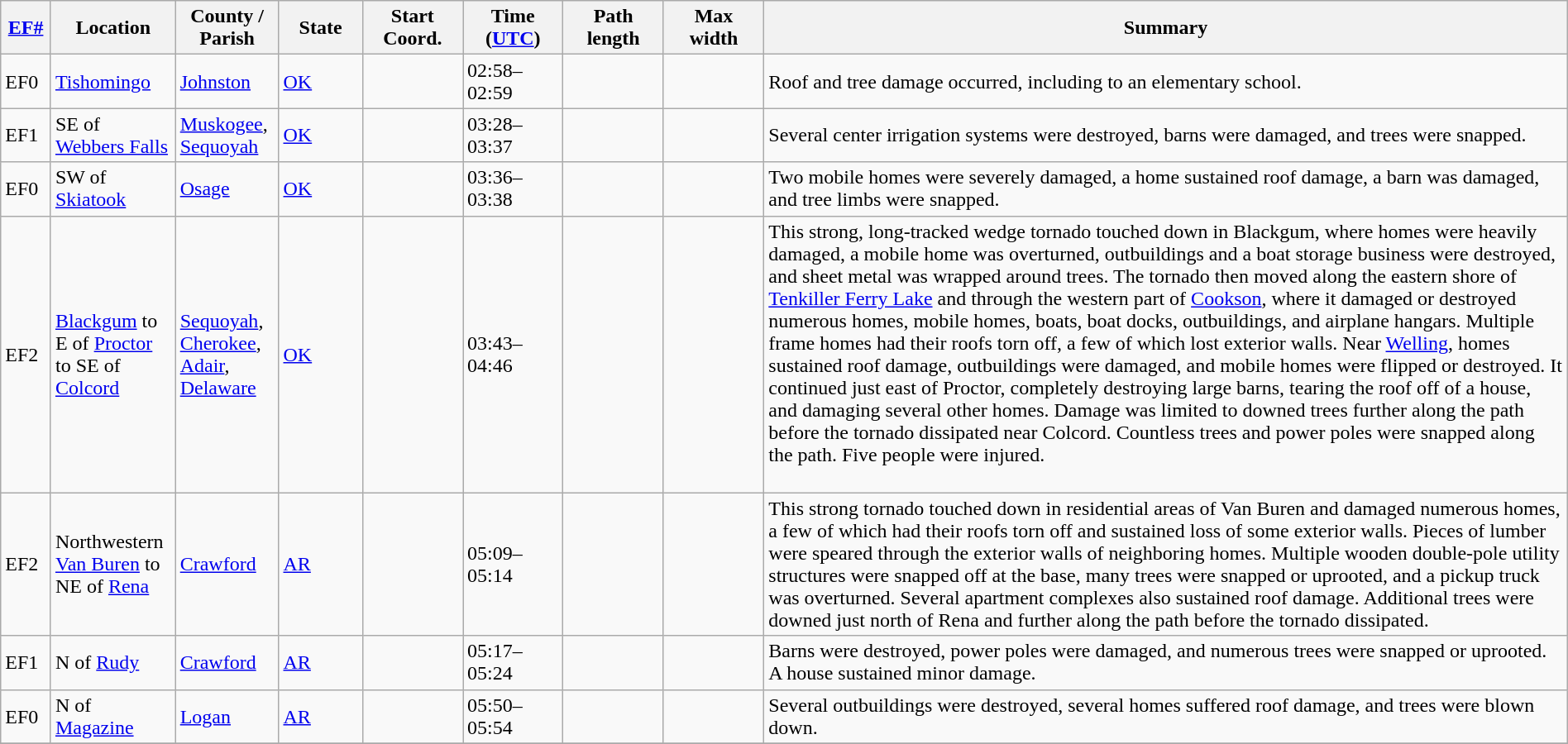<table class="wikitable sortable" style="width:100%;">
<tr>
<th scope="col" style="width:3%; text-align:center;"><a href='#'>EF#</a></th>
<th scope="col" style="width:7%; text-align:center;" class="unsortable">Location</th>
<th scope="col" style="width:6%; text-align:center;" class="unsortable">County / Parish</th>
<th scope="col" style="width:5%; text-align:center;">State</th>
<th scope="col" style="width:6%; text-align:center;">Start Coord.</th>
<th scope="col" style="width:6%; text-align:center;">Time (<a href='#'>UTC</a>)</th>
<th scope="col" style="width:6%; text-align:center;">Path length</th>
<th scope="col" style="width:6%; text-align:center;">Max width</th>
<th scope="col" class="unsortable" style="width:48%; text-align:center;">Summary</th>
</tr>
<tr>
<td bgcolor=>EF0</td>
<td><a href='#'>Tishomingo</a></td>
<td><a href='#'>Johnston</a></td>
<td><a href='#'>OK</a></td>
<td></td>
<td>02:58–02:59</td>
<td></td>
<td></td>
<td>Roof and tree damage occurred, including to an elementary school.</td>
</tr>
<tr>
<td bgcolor=>EF1</td>
<td>SE of <a href='#'>Webbers Falls</a></td>
<td><a href='#'>Muskogee</a>, <a href='#'>Sequoyah</a></td>
<td><a href='#'>OK</a></td>
<td></td>
<td>03:28–03:37</td>
<td></td>
<td></td>
<td>Several center irrigation systems were destroyed, barns were damaged, and trees were snapped.</td>
</tr>
<tr>
<td bgcolor=>EF0</td>
<td>SW of <a href='#'>Skiatook</a></td>
<td><a href='#'>Osage</a></td>
<td><a href='#'>OK</a></td>
<td></td>
<td>03:36–03:38</td>
<td></td>
<td></td>
<td>Two mobile homes were severely damaged, a home sustained roof damage, a barn was damaged, and tree limbs were snapped.</td>
</tr>
<tr>
<td bgcolor=>EF2</td>
<td><a href='#'>Blackgum</a> to E of <a href='#'>Proctor</a> to SE of <a href='#'>Colcord</a></td>
<td><a href='#'>Sequoyah</a>, <a href='#'>Cherokee</a>, <a href='#'>Adair</a>, <a href='#'>Delaware</a></td>
<td><a href='#'>OK</a></td>
<td></td>
<td>03:43–04:46</td>
<td></td>
<td></td>
<td>This strong, long-tracked wedge tornado touched down in Blackgum, where homes were heavily damaged, a mobile home was overturned, outbuildings and a boat storage business were destroyed, and sheet metal was wrapped around trees. The tornado then moved along the eastern shore of <a href='#'>Tenkiller Ferry Lake</a> and through the western part of <a href='#'>Cookson</a>, where it damaged or destroyed numerous homes, mobile homes, boats, boat docks, outbuildings, and airplane hangars. Multiple frame homes had their roofs torn off, a few of which lost exterior walls. Near <a href='#'>Welling</a>, homes sustained roof damage, outbuildings were damaged, and mobile homes were flipped or destroyed. It continued just east of Proctor, completely destroying large barns, tearing the roof off of a house, and damaging several other homes. Damage was limited to downed trees further along the path before the tornado dissipated near Colcord. Countless trees and power poles were snapped along the path. Five people were injured.<br><br></td>
</tr>
<tr>
<td bgcolor=>EF2</td>
<td>Northwestern <a href='#'>Van Buren</a> to NE of <a href='#'>Rena</a></td>
<td><a href='#'>Crawford</a></td>
<td><a href='#'>AR</a></td>
<td></td>
<td>05:09–05:14</td>
<td></td>
<td></td>
<td>This strong tornado touched down in residential areas of Van Buren and damaged numerous homes, a few of which had their roofs torn off and sustained loss of some exterior walls. Pieces of lumber were speared through the exterior walls of neighboring homes. Multiple wooden double-pole utility structures were snapped off at the base, many trees were snapped or uprooted, and a pickup truck was overturned. Several apartment complexes also sustained roof damage. Additional trees were downed just north of Rena and further along the path before the tornado dissipated.</td>
</tr>
<tr>
<td bgcolor=>EF1</td>
<td>N of <a href='#'>Rudy</a></td>
<td><a href='#'>Crawford</a></td>
<td><a href='#'>AR</a></td>
<td></td>
<td>05:17–05:24</td>
<td></td>
<td></td>
<td>Barns were destroyed, power poles were damaged, and numerous trees were snapped or uprooted. A house sustained minor damage.</td>
</tr>
<tr>
<td bgcolor=>EF0</td>
<td>N of <a href='#'>Magazine</a></td>
<td><a href='#'>Logan</a></td>
<td><a href='#'>AR</a></td>
<td></td>
<td>05:50–05:54</td>
<td></td>
<td></td>
<td>Several outbuildings were destroyed, several homes suffered roof damage, and trees were blown down.</td>
</tr>
<tr>
</tr>
</table>
